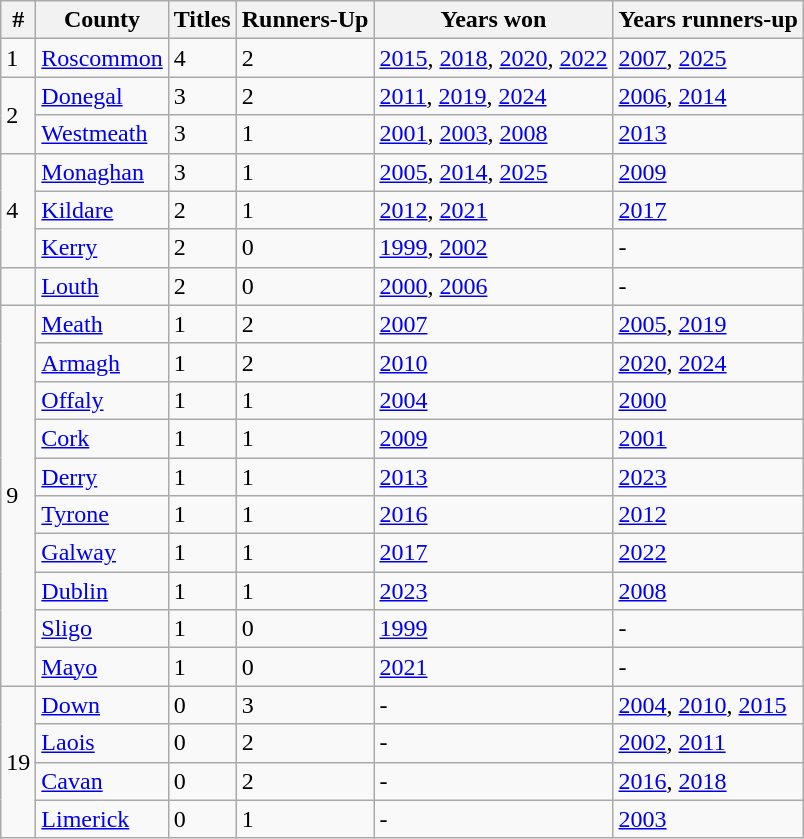<table class="sortable wikitable">
<tr>
<th>#</th>
<th>County</th>
<th>Titles</th>
<th>Runners-Up</th>
<th>Years won</th>
<th>Years runners-up</th>
</tr>
<tr>
<td>1</td>
<td> <a href='#'>Roscommon</a></td>
<td>4</td>
<td>2</td>
<td><a href='#'>2015</a>, <a href='#'>2018</a>, <a href='#'>2020</a>, <a href='#'>2022</a></td>
<td><a href='#'>2007</a>, <a href='#'>2025</a></td>
</tr>
<tr>
<td rowspan="2">2</td>
<td> <a href='#'>Donegal</a></td>
<td>3</td>
<td>2</td>
<td><a href='#'>2011</a>, <a href='#'>2019</a>, <a href='#'>2024</a></td>
<td><a href='#'>2006</a>, <a href='#'>2014</a></td>
</tr>
<tr>
<td> <a href='#'>Westmeath</a></td>
<td>3</td>
<td>1</td>
<td><a href='#'>2001</a>, <a href='#'>2003</a>, <a href='#'>2008</a></td>
<td><a href='#'>2013</a></td>
</tr>
<tr>
<td rowspan="3">4</td>
<td> <a href='#'>Monaghan</a></td>
<td>3</td>
<td>1</td>
<td><a href='#'>2005</a>, <a href='#'>2014</a>, <a href='#'>2025</a></td>
<td><a href='#'>2009</a></td>
</tr>
<tr>
<td> <a href='#'>Kildare</a></td>
<td>2</td>
<td>1</td>
<td><a href='#'>2012</a>, <a href='#'>2021</a></td>
<td><a href='#'>2017</a></td>
</tr>
<tr>
<td> <a href='#'>Kerry</a></td>
<td>2</td>
<td>0</td>
<td><a href='#'>1999</a>, <a href='#'>2002</a></td>
<td>-</td>
</tr>
<tr>
<td></td>
<td> <a href='#'>Louth</a></td>
<td>2</td>
<td>0</td>
<td><a href='#'>2000</a>, <a href='#'>2006</a></td>
<td>-</td>
</tr>
<tr>
<td rowspan="10">9</td>
<td> <a href='#'>Meath</a></td>
<td>1</td>
<td>2</td>
<td><a href='#'>2007</a></td>
<td><a href='#'>2005</a>, <a href='#'>2019</a></td>
</tr>
<tr>
<td> <a href='#'>Armagh</a></td>
<td>1</td>
<td>2</td>
<td><a href='#'>2010</a></td>
<td><a href='#'>2020</a>, <a href='#'>2024</a></td>
</tr>
<tr>
<td> <a href='#'>Offaly</a></td>
<td>1</td>
<td>1</td>
<td><a href='#'>2004</a></td>
<td><a href='#'>2000</a></td>
</tr>
<tr>
<td> <a href='#'>Cork</a></td>
<td>1</td>
<td>1</td>
<td><a href='#'>2009</a></td>
<td><a href='#'>2001</a></td>
</tr>
<tr>
<td> <a href='#'>Derry</a></td>
<td>1</td>
<td>1</td>
<td><a href='#'>2013</a></td>
<td><a href='#'>2023</a></td>
</tr>
<tr>
<td> <a href='#'>Tyrone</a></td>
<td>1</td>
<td>1</td>
<td><a href='#'>2016</a></td>
<td><a href='#'>2012</a></td>
</tr>
<tr>
<td> <a href='#'>Galway</a></td>
<td>1</td>
<td>1</td>
<td><a href='#'>2017</a></td>
<td><a href='#'>2022</a></td>
</tr>
<tr>
<td> <a href='#'>Dublin</a></td>
<td>1</td>
<td>1</td>
<td><a href='#'>2023</a></td>
<td><a href='#'>2008</a></td>
</tr>
<tr>
<td> <a href='#'>Sligo</a></td>
<td>1</td>
<td>0</td>
<td><a href='#'>1999</a></td>
<td>-</td>
</tr>
<tr>
<td> <a href='#'>Mayo</a></td>
<td>1</td>
<td>0</td>
<td><a href='#'>2021</a></td>
<td>-</td>
</tr>
<tr>
<td rowspan="4">19</td>
<td> <a href='#'>Down</a></td>
<td>0</td>
<td>3</td>
<td>-</td>
<td><a href='#'>2004</a>, <a href='#'>2010</a>, <a href='#'>2015</a></td>
</tr>
<tr>
<td> <a href='#'>Laois</a></td>
<td>0</td>
<td>2</td>
<td>-</td>
<td><a href='#'>2002</a>, <a href='#'>2011</a></td>
</tr>
<tr>
<td> <a href='#'>Cavan</a></td>
<td>0</td>
<td>2</td>
<td>-</td>
<td><a href='#'>2016</a>, <a href='#'>2018</a></td>
</tr>
<tr>
<td> <a href='#'>Limerick</a></td>
<td>0</td>
<td>1</td>
<td>-</td>
<td><a href='#'>2003</a></td>
</tr>
</table>
